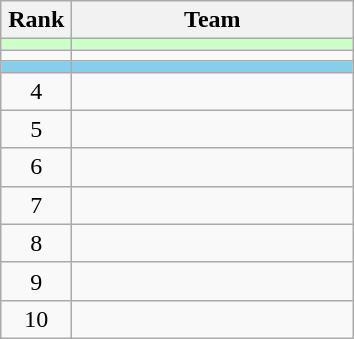<table class="wikitable" style="text-align:center;">
<tr>
<th width=40>Rank</th>
<th width=180>Team</th>
</tr>
<tr bgcolor=#ccffcc>
<td></td>
<td style="text-align:left;"></td>
</tr>
<tr>
<td></td>
<td style="text-align:left;"></td>
</tr>
<tr bgcolor=#87ceeb>
<td></td>
<td style="text-align:left;"></td>
</tr>
<tr>
<td>4</td>
<td style="text-align:left;"></td>
</tr>
<tr>
<td>5</td>
<td style="text-align:left;"></td>
</tr>
<tr>
<td>6</td>
<td style="text-align:left;"></td>
</tr>
<tr>
<td>7</td>
<td style="text-align:left;"></td>
</tr>
<tr>
<td>8</td>
<td style="text-align:left;"></td>
</tr>
<tr>
<td>9</td>
<td style="text-align:left;"></td>
</tr>
<tr>
<td>10</td>
<td style="text-align:left;"></td>
</tr>
</table>
